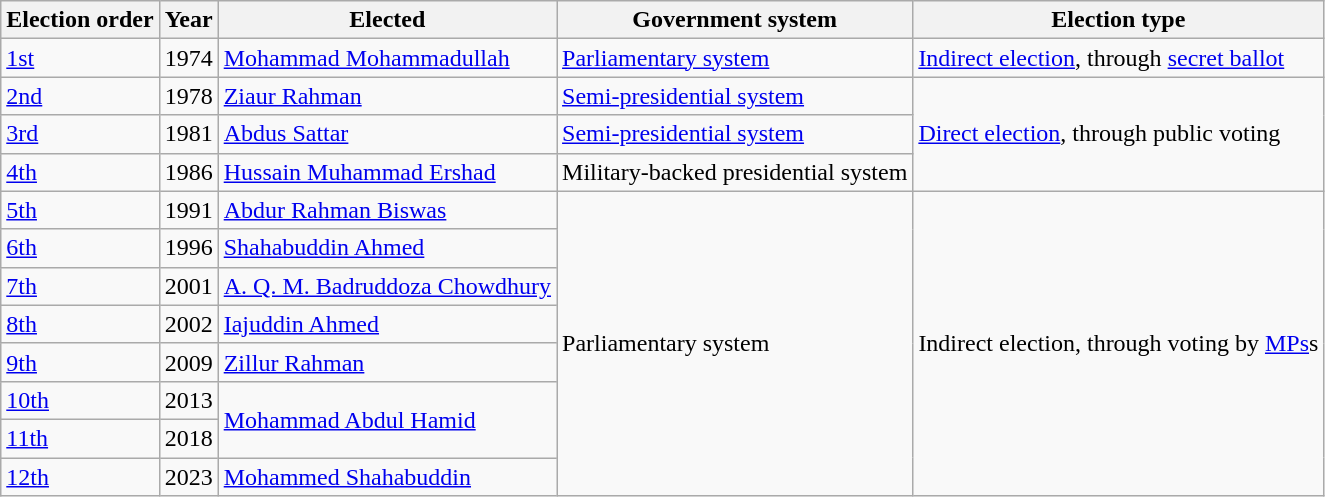<table class="wikitable">
<tr>
<th>Election order</th>
<th>Year</th>
<th>Elected</th>
<th>Government system</th>
<th>Election type</th>
</tr>
<tr>
<td><a href='#'>1st</a></td>
<td>1974</td>
<td><a href='#'>Mohammad Mohammadullah</a></td>
<td><a href='#'>Parliamentary system</a></td>
<td><a href='#'>Indirect election</a>, through <a href='#'>secret ballot</a></td>
</tr>
<tr>
<td><a href='#'>2nd</a></td>
<td>1978</td>
<td><a href='#'>Ziaur Rahman</a></td>
<td><a href='#'>Semi-presidential system</a></td>
<td rowspan=3><a href='#'>Direct election</a>, through public voting</td>
</tr>
<tr>
<td><a href='#'>3rd</a></td>
<td>1981</td>
<td><a href='#'>Abdus Sattar</a></td>
<td><a href='#'>Semi-presidential system</a></td>
</tr>
<tr>
<td><a href='#'>4th</a></td>
<td>1986</td>
<td><a href='#'>Hussain Muhammad Ershad</a></td>
<td>Military-backed presidential system</td>
</tr>
<tr>
<td><a href='#'>5th</a></td>
<td>1991</td>
<td><a href='#'>Abdur Rahman Biswas</a></td>
<td rowspan=8>Parliamentary system</td>
<td rowspan=8>Indirect election, through voting by <a href='#'>MPs</a>s</td>
</tr>
<tr>
<td><a href='#'>6th</a></td>
<td>1996</td>
<td><a href='#'>Shahabuddin Ahmed</a></td>
</tr>
<tr>
<td><a href='#'>7th</a></td>
<td>2001</td>
<td><a href='#'>A. Q. M. Badruddoza Chowdhury</a></td>
</tr>
<tr>
<td><a href='#'>8th</a></td>
<td>2002</td>
<td><a href='#'>Iajuddin Ahmed</a></td>
</tr>
<tr>
<td><a href='#'>9th</a></td>
<td>2009</td>
<td><a href='#'>Zillur Rahman</a></td>
</tr>
<tr>
<td><a href='#'>10th</a></td>
<td>2013</td>
<td rowspan=2><a href='#'>Mohammad Abdul Hamid</a></td>
</tr>
<tr>
<td><a href='#'>11th</a></td>
<td>2018</td>
</tr>
<tr>
<td><a href='#'>12th</a></td>
<td>2023</td>
<td><a href='#'>Mohammed Shahabuddin</a></td>
</tr>
</table>
